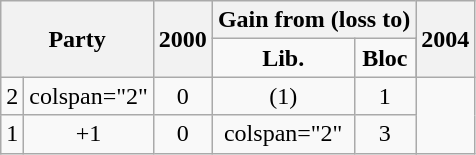<table class="wikitable" style="text-align:center" align="center">
<tr>
<th rowspan="2" colspan="2">Party</th>
<th rowspan="2">2000</th>
<th colspan="4">Gain from (loss to)</th>
<th rowspan="2">2004</th>
</tr>
<tr>
<td><strong>Lib.</strong></td>
<td><strong>Bloc</strong></td>
</tr>
<tr>
<td>2</td>
<td>colspan="2" </td>
<td>0</td>
<td>(1)</td>
<td>1</td>
</tr>
<tr>
<td>1</td>
<td>+1</td>
<td>0</td>
<td>colspan="2" </td>
<td>3</td>
</tr>
</table>
